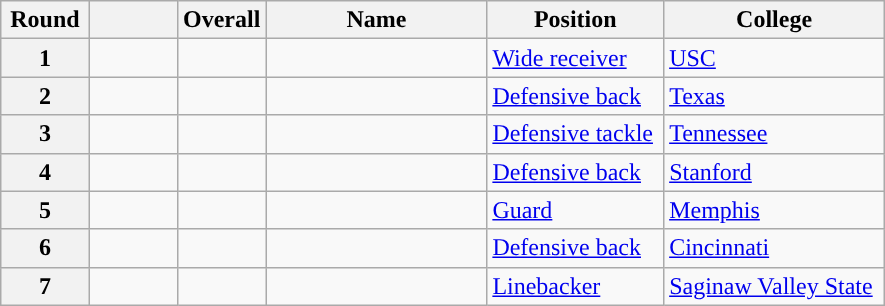<table class="wikitable sortable">
<tr>
<th scope="col" style="width: 10%;">Round</th>
<th scope="col" style="width: 10%;"></th>
<th scope="col" style="width: 10%;">Overall</th>
<th scope="col" style="width: 25%;">Name</th>
<th scope="col" style="width: 20%;">Position</th>
<th scope="col" style="width: 25%;">College</th>
</tr>
<tr>
<th scope="row">1</th>
<td></td>
<td></td>
<td></td>
<td><a href='#'>Wide receiver</a></td>
<td><a href='#'>USC</a></td>
</tr>
<tr>
<th scope="row">2</th>
<td></td>
<td></td>
<td></td>
<td><a href='#'>Defensive back</a></td>
<td><a href='#'>Texas</a></td>
</tr>
<tr>
<th scope="row">3</th>
<td></td>
<td></td>
<td></td>
<td><a href='#'>Defensive tackle</a></td>
<td><a href='#'>Tennessee</a></td>
</tr>
<tr>
<th scope="row">4</th>
<td></td>
<td></td>
<td></td>
<td><a href='#'>Defensive back</a></td>
<td><a href='#'>Stanford</a></td>
</tr>
<tr>
<th scope="row">5</th>
<td></td>
<td></td>
<td></td>
<td><a href='#'>Guard</a></td>
<td><a href='#'>Memphis</a></td>
</tr>
<tr>
<th scope="row">6</th>
<td></td>
<td></td>
<td></td>
<td><a href='#'>Defensive back</a></td>
<td><a href='#'>Cincinnati</a></td>
</tr>
<tr>
<th scope="row">7</th>
<td></td>
<td></td>
<td></td>
<td><a href='#'>Linebacker</a></td>
<td><a href='#'>Saginaw Valley State</a></td>
</tr>
</table>
